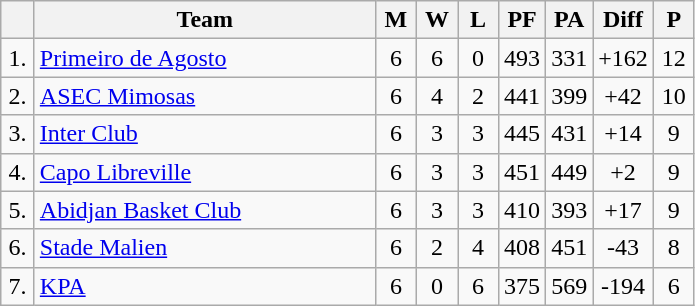<table class="wikitable" style="text-align:center">
<tr>
<th width=15></th>
<th width=220>Team</th>
<th width=20>M</th>
<th width=20>W</th>
<th width=20>L</th>
<th width=20>PF</th>
<th width=20>PA</th>
<th width=30>Diff</th>
<th width=20>P</th>
</tr>
<tr>
<td>1.</td>
<td align=left> <a href='#'>Primeiro de Agosto</a></td>
<td>6</td>
<td>6</td>
<td>0</td>
<td>493</td>
<td>331</td>
<td>+162</td>
<td>12</td>
</tr>
<tr>
<td>2.</td>
<td align=left> <a href='#'>ASEC Mimosas</a></td>
<td>6</td>
<td>4</td>
<td>2</td>
<td>441</td>
<td>399</td>
<td>+42</td>
<td>10</td>
</tr>
<tr>
<td>3.</td>
<td align=left> <a href='#'>Inter Club</a></td>
<td>6</td>
<td>3</td>
<td>3</td>
<td>445</td>
<td>431</td>
<td>+14</td>
<td>9</td>
</tr>
<tr>
<td>4.</td>
<td align=left> <a href='#'>Capo Libreville</a></td>
<td>6</td>
<td>3</td>
<td>3</td>
<td>451</td>
<td>449</td>
<td>+2</td>
<td>9</td>
</tr>
<tr>
<td>5.</td>
<td align=left> <a href='#'>Abidjan Basket Club</a></td>
<td>6</td>
<td>3</td>
<td>3</td>
<td>410</td>
<td>393</td>
<td>+17</td>
<td>9</td>
</tr>
<tr>
<td>6.</td>
<td align=left> <a href='#'>Stade Malien</a></td>
<td>6</td>
<td>2</td>
<td>4</td>
<td>408</td>
<td>451</td>
<td>-43</td>
<td>8</td>
</tr>
<tr>
<td>7.</td>
<td align=left> <a href='#'>KPA</a></td>
<td>6</td>
<td>0</td>
<td>6</td>
<td>375</td>
<td>569</td>
<td>-194</td>
<td>6</td>
</tr>
</table>
